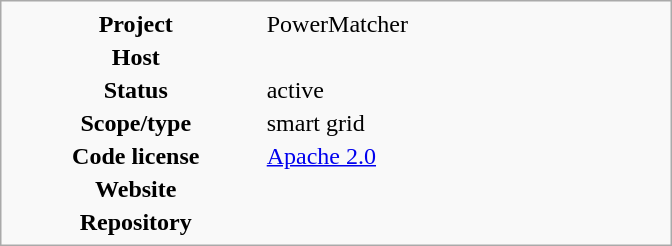<table class="infobox" style="width: 28em">
<tr>
<th style="width: 35%">Project</th>
<td style="width: 55%">PowerMatcher</td>
</tr>
<tr>
<th>Host</th>
<td></td>
</tr>
<tr>
<th>Status</th>
<td>active</td>
</tr>
<tr>
<th>Scope/type</th>
<td>smart grid</td>
</tr>
<tr>
<th>Code license</th>
<td><a href='#'>Apache 2.0</a></td>
</tr>
<tr>
<th>Website</th>
<td></td>
</tr>
<tr>
<th>Repository</th>
<td></td>
</tr>
</table>
